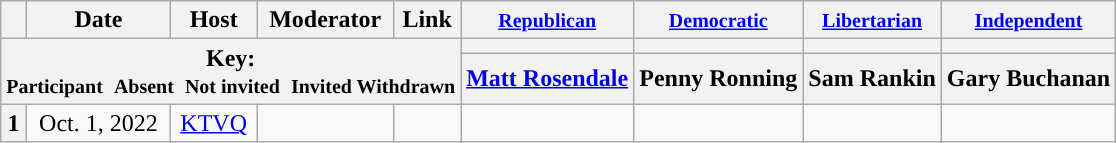<table class="wikitable" style="text-align:center;">
<tr>
<th scope="col"></th>
<th scope="col">Date</th>
<th scope="col">Host</th>
<th scope="col">Moderator</th>
<th scope="col">Link</th>
<th scope="col"><small><a href='#'>Republican</a></small></th>
<th scope="col"><small><a href='#'>Democratic</a></small></th>
<th scope="col"><small><a href='#'>Libertarian</a></small></th>
<th scope="col"><small><a href='#'>Independent</a></small></th>
</tr>
<tr>
<th colspan="5" rowspan="2">Key:<br> <small>Participant </small>  <small>Absent </small>  <small>Not invited </small>  <small>Invited  Withdrawn</small></th>
<th scope="col" style="background:"></th>
<th scope="col" style="background:"></th>
<th scope="col" style="background:"></th>
<th scope="col" style="background:"></th>
</tr>
<tr>
<th scope="col"><a href='#'>Matt Rosendale</a></th>
<th scope="col">Penny Ronning</th>
<th scope="col">Sam Rankin</th>
<th scope="col">Gary Buchanan</th>
</tr>
<tr>
<th>1</th>
<td style="white-space:nowrap;">Oct. 1, 2022</td>
<td style="white-space:nowrap;"><a href='#'>KTVQ</a></td>
<td style="white-space:nowrap;"></td>
<td style="white-space:nowrap;"></td>
<td></td>
<td></td>
<td></td>
<td></td>
</tr>
</table>
